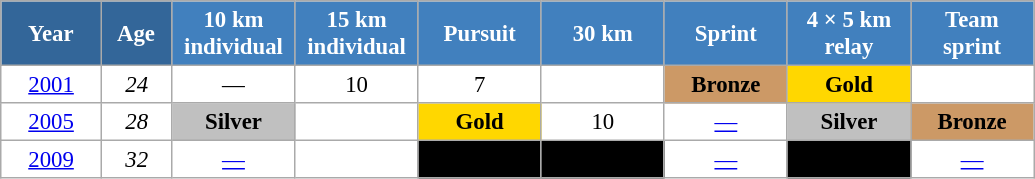<table class="wikitable" style="font-size:95%; text-align:center; border:grey solid 1px; border-collapse:collapse; background:#ffffff;">
<tr>
<th style="background-color:#369; color:white; width:60px;"> Year </th>
<th style="background-color:#369; color:white; width:40px;"> Age </th>
<th style="background-color:#4180be; color:white; width:75px;"> 10 km <br> individual </th>
<th style="background-color:#4180be; color:white; width:75px;"> 15 km <br> individual </th>
<th style="background-color:#4180be; color:white; width:75px;"> Pursuit </th>
<th style="background-color:#4180be; color:white; width:75px;"> 30 km </th>
<th style="background-color:#4180be; color:white; width:75px;"> Sprint </th>
<th style="background-color:#4180be; color:white; width:75px;"> 4 × 5 km <br> relay </th>
<th style="background-color:#4180be; color:white; width:75px;"> Team <br> sprint </th>
</tr>
<tr>
<td><a href='#'>2001</a></td>
<td><em>24</em></td>
<td>—</td>
<td>10</td>
<td>7</td>
<td></td>
<td style="background:#c96;"><strong>Bronze</strong></td>
<td style="background:gold;"><strong>Gold</strong></td>
<td></td>
</tr>
<tr>
<td><a href='#'>2005</a></td>
<td><em>28</em></td>
<td style="background:silver;"><strong>Silver</strong></td>
<td></td>
<td style="background:gold;"><strong>Gold</strong></td>
<td>10</td>
<td><a href='#'>—</a></td>
<td style="background:silver;"><strong>Silver</strong></td>
<td style="background:#c96;"><strong>Bronze</strong></td>
</tr>
<tr>
<td> <a href='#'>2009</a> </td>
<td><em>32</em></td>
<td><a href='#'>—</a></td>
<td></td>
<td style="background:#000; color:#fff;"><a href='#'><span></span></a></td>
<td style="background:#000; color:#fff;"><a href='#'><span></span></a></td>
<td><a href='#'>—</a></td>
<td style="background:#000; color:#fff;"><a href='#'><span></span></a></td>
<td><a href='#'>—</a></td>
</tr>
</table>
